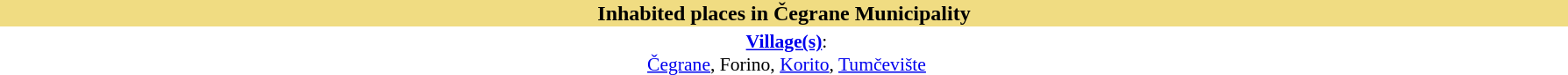<table class="toccolours" style="margin: 0 2em 0 2em;">
<tr>
<th style="background:#F0DC82" width="100%">Inhabited places in <strong>Čegrane Municipality</strong></th>
<th></th>
</tr>
<tr>
<td align="center" style="font-size: 90%;" colspan="3"><strong><a href='#'>Village(s)</a></strong>:<br><a href='#'>Čegrane</a>, Forino, <a href='#'>Korito</a>, <a href='#'>Tumčevište</a></td>
</tr>
<tr>
</tr>
</table>
